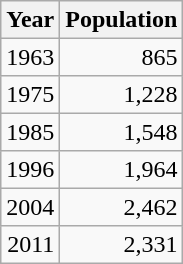<table class="wikitable" style="line-height:1.1em;">
<tr>
<th>Year</th>
<th>Population</th>
</tr>
<tr align="right">
<td>1963</td>
<td>865</td>
</tr>
<tr align="right">
<td>1975</td>
<td>1,228</td>
</tr>
<tr align="right">
<td>1985</td>
<td>1,548</td>
</tr>
<tr align="right">
<td>1996</td>
<td>1,964</td>
</tr>
<tr align="right">
<td>2004</td>
<td>2,462</td>
</tr>
<tr align="right">
<td>2011</td>
<td>2,331</td>
</tr>
</table>
